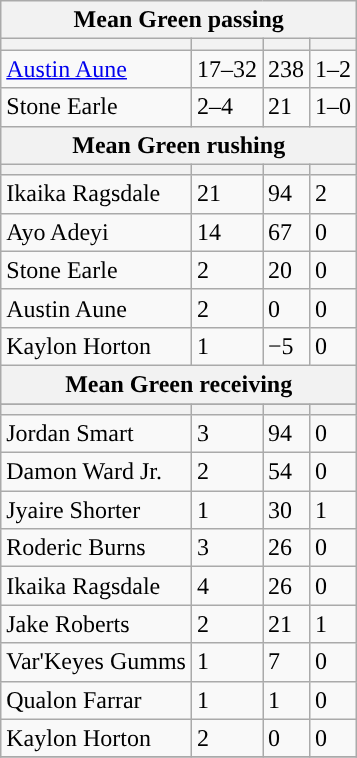<table class="wikitable plainrowheaders">
<tr>
<th colspan="6">Mean Green passing</th>
</tr>
<tr>
<th scope="col"></th>
<th scope="col"></th>
<th scope="col"></th>
<th scope="col"></th>
</tr>
<tr>
<td><a href='#'>Austin Aune</a></td>
<td>17–32</td>
<td>238</td>
<td>1–2</td>
</tr>
<tr>
<td>Stone Earle</td>
<td>2–4</td>
<td>21</td>
<td>1–0</td>
</tr>
<tr>
<th colspan="6">Mean Green rushing</th>
</tr>
<tr>
<th scope="col"></th>
<th scope="col"></th>
<th scope="col"></th>
<th scope="col"></th>
</tr>
<tr>
<td>Ikaika Ragsdale</td>
<td>21</td>
<td>94</td>
<td>2</td>
</tr>
<tr>
<td>Ayo Adeyi</td>
<td>14</td>
<td>67</td>
<td>0</td>
</tr>
<tr>
<td>Stone Earle</td>
<td>2</td>
<td>20</td>
<td>0</td>
</tr>
<tr>
<td>Austin Aune</td>
<td>2</td>
<td>0</td>
<td>0</td>
</tr>
<tr>
<td>Kaylon Horton</td>
<td>1</td>
<td>−5</td>
<td>0</td>
</tr>
<tr>
<th colspan="6">Mean Green receiving</th>
</tr>
<tr>
</tr>
<tr>
<th scope="col"></th>
<th scope="col"></th>
<th scope="col"></th>
<th scope="col"></th>
</tr>
<tr>
<td>Jordan Smart</td>
<td>3</td>
<td>94</td>
<td>0</td>
</tr>
<tr>
<td>Damon Ward Jr.</td>
<td>2</td>
<td>54</td>
<td>0</td>
</tr>
<tr>
<td>Jyaire Shorter</td>
<td>1</td>
<td>30</td>
<td>1</td>
</tr>
<tr>
<td>Roderic Burns</td>
<td>3</td>
<td>26</td>
<td>0</td>
</tr>
<tr>
<td>Ikaika Ragsdale</td>
<td>4</td>
<td>26</td>
<td>0</td>
</tr>
<tr>
<td>Jake Roberts</td>
<td>2</td>
<td>21</td>
<td>1</td>
</tr>
<tr>
<td>Var'Keyes Gumms</td>
<td>1</td>
<td>7</td>
<td>0</td>
</tr>
<tr>
<td>Qualon Farrar</td>
<td>1</td>
<td>1</td>
<td>0</td>
</tr>
<tr>
<td>Kaylon Horton</td>
<td>2</td>
<td>0</td>
<td>0</td>
</tr>
<tr>
</tr>
</table>
